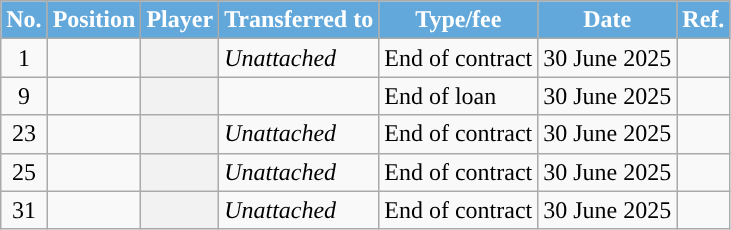<table class="wikitable plainrowheaders sortable" style="text-align:center; text-align:left">
<tr>
<th scope="col" style="background:#62a8da;color:white">No.</th>
<th scope="col" style="background:#62a8da;color:white">Position</th>
<th scope="col" style="background:#62a8da;color:white">Player</th>
<th scope="col" style="background:#62a8da;color:white">Transferred to</th>
<th scope="col" style="background:#62a8da;color:white">Type/fee</th>
<th scope="col" style="background:#62a8da;color:white">Date</th>
<th scope="col" class="unsortable" style="background:#62a8da;color:white">Ref.</th>
</tr>
<tr>
<td style="text-align:center;">1</td>
<td style="text-align:center;"></td>
<th scope="row"></th>
<td><em>Unattached</em></td>
<td>End of contract</td>
<td>30 June 2025</td>
<td></td>
</tr>
<tr>
<td style="text-align:center;">9</td>
<td style="text-align:center;"></td>
<th scope="row"></th>
<td></td>
<td>End of loan</td>
<td>30 June 2025</td>
<td></td>
</tr>
<tr>
<td style="text-align:center;">23</td>
<td style="text-align:center;"></td>
<th scope="row"></th>
<td><em>Unattached</em></td>
<td>End of contract</td>
<td>30 June 2025</td>
<td></td>
</tr>
<tr>
<td style="text-align:center;">25</td>
<td style="text-align:center;"></td>
<th scope="row"></th>
<td><em>Unattached</em></td>
<td>End of contract</td>
<td>30 June 2025</td>
<td></td>
</tr>
<tr>
<td style="text-align:center;">31</td>
<td style="text-align:center;"></td>
<th scope="row"></th>
<td><em>Unattached</em></td>
<td>End of contract</td>
<td>30 June 2025</td>
<td></td>
</tr>
</table>
